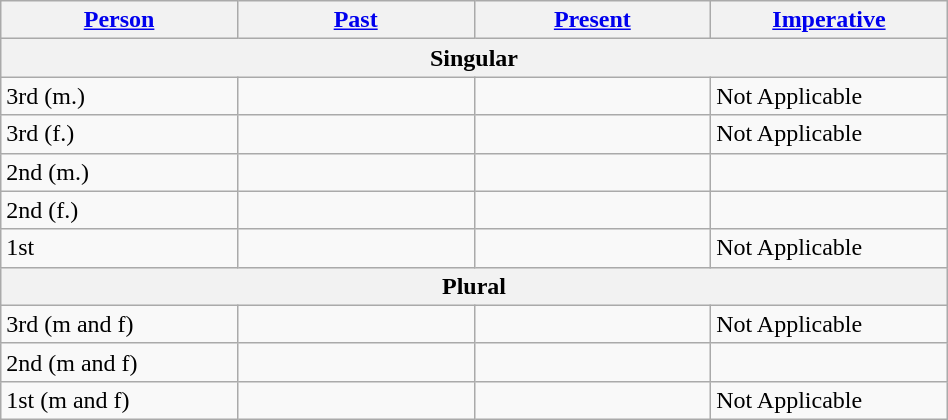<table class="wikitable" width="50%">
<tr>
<th width="25%" align="center"><a href='#'>Person</a></th>
<th width="25%" align="center"><a href='#'>Past</a></th>
<th width="25%" align="center"><a href='#'>Present</a></th>
<th width="25%" align="center"><a href='#'>Imperative</a></th>
</tr>
<tr>
<th width="100%" colspan="4">Singular</th>
</tr>
<tr>
<td width="25%">3rd (m.)</td>
<td width="25%"></td>
<td width="25%"></td>
<td width="25%">Not Applicable</td>
</tr>
<tr>
<td width="25%">3rd (f.)</td>
<td width="25%"></td>
<td width="25%"></td>
<td width="25%">Not Applicable</td>
</tr>
<tr>
<td width="25%">2nd (m.)</td>
<td width="25%"></td>
<td width="25%"></td>
<td width="25%"></td>
</tr>
<tr>
<td width="25%">2nd (f.)</td>
<td width="25%"></td>
<td width="25%"></td>
<td width="25%"></td>
</tr>
<tr>
<td width="25%">1st</td>
<td width="25%"></td>
<td width="25%"></td>
<td width="25%">Not Applicable</td>
</tr>
<tr>
<th width="100%" colspan="4">Plural</th>
</tr>
<tr>
<td width="25%">3rd (m and f)</td>
<td width="25%"></td>
<td width="25%"></td>
<td width="25%">Not Applicable</td>
</tr>
<tr>
<td width="25%">2nd (m and f)</td>
<td width="25%"></td>
<td width="25%"></td>
<td width="25%"></td>
</tr>
<tr>
<td width="25%">1st (m and f)</td>
<td width="25%"></td>
<td width="25%"></td>
<td width="25%">Not Applicable</td>
</tr>
</table>
